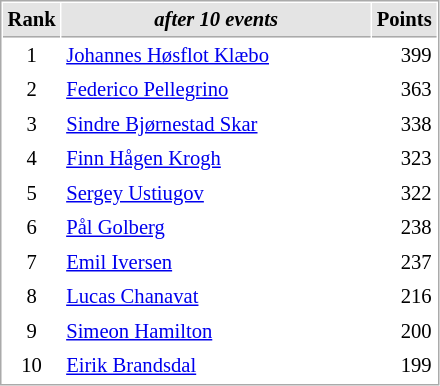<table cellspacing="1" cellpadding="3" style="border:1px solid #AAAAAA;font-size:86%">
<tr style="background-color: #E4E4E4;">
<th style="border-bottom:1px solid #AAAAAA" width=10>Rank</th>
<th style="border-bottom:1px solid #AAAAAA" width=200><em>after 10 events</em></th>
<th style="border-bottom:1px solid #AAAAAA" width=20 align=right>Points</th>
</tr>
<tr>
<td align=center>1</td>
<td> <a href='#'>Johannes Høsflot Klæbo</a></td>
<td align=right>399</td>
</tr>
<tr>
<td align=center>2</td>
<td> <a href='#'>Federico Pellegrino</a></td>
<td align=right>363</td>
</tr>
<tr>
<td align=center>3</td>
<td> <a href='#'>Sindre Bjørnestad Skar</a></td>
<td align=right>338</td>
</tr>
<tr>
<td align=center>4</td>
<td> <a href='#'>Finn Hågen Krogh</a></td>
<td align=right>323</td>
</tr>
<tr>
<td align=center>5</td>
<td> <a href='#'>Sergey Ustiugov</a></td>
<td align=right>322</td>
</tr>
<tr>
<td align=center>6</td>
<td> <a href='#'>Pål Golberg</a></td>
<td align=right>238</td>
</tr>
<tr>
<td align=center>7</td>
<td> <a href='#'>Emil Iversen</a></td>
<td align=right>237</td>
</tr>
<tr>
<td align=center>8</td>
<td> <a href='#'>Lucas Chanavat</a></td>
<td align=right>216</td>
</tr>
<tr>
<td align=center>9</td>
<td> <a href='#'>Simeon Hamilton</a></td>
<td align=right>200</td>
</tr>
<tr>
<td align=center>10</td>
<td> <a href='#'>Eirik Brandsdal</a></td>
<td align=right>199</td>
</tr>
</table>
